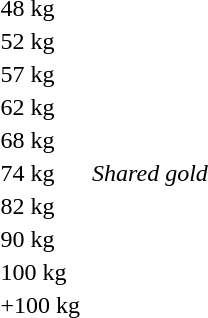<table>
<tr>
<td>48 kg</td>
<td></td>
<td></td>
<td></td>
</tr>
<tr>
<td>52 kg</td>
<td></td>
<td></td>
<td></td>
</tr>
<tr>
<td>57 kg</td>
<td></td>
<td></td>
<td></td>
</tr>
<tr>
<td>62 kg</td>
<td></td>
<td></td>
<td></td>
</tr>
<tr>
<td>68 kg</td>
<td></td>
<td></td>
<td></td>
</tr>
<tr>
<td rowspan=2>74 kg</td>
<td></td>
<td rowspan=2><em>Shared gold</em></td>
<td rowspan=2></td>
</tr>
<tr>
<td></td>
</tr>
<tr>
<td>82 kg</td>
<td></td>
<td></td>
<td></td>
</tr>
<tr>
<td>90 kg</td>
<td></td>
<td></td>
<td></td>
</tr>
<tr>
<td>100 kg</td>
<td></td>
<td></td>
<td></td>
</tr>
<tr>
<td>+100 kg</td>
<td></td>
<td></td>
<td></td>
</tr>
</table>
